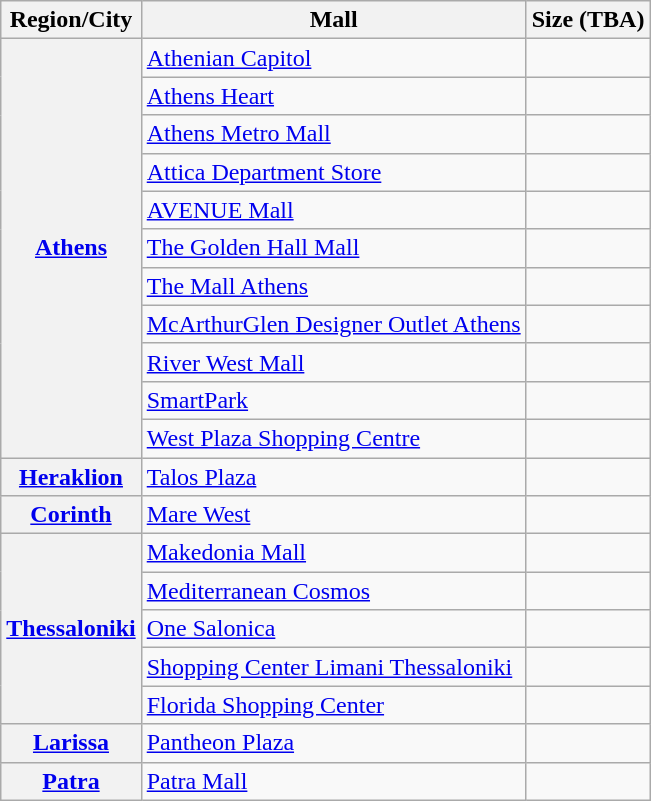<table class="wikitable">
<tr>
<th>Region/City</th>
<th>Mall</th>
<th>Size (TBA)</th>
</tr>
<tr>
<th rowspan="11"><a href='#'>Athens</a></th>
<td><a href='#'>Athenian Capitol</a></td>
<td></td>
</tr>
<tr>
<td><a href='#'>Athens Heart</a></td>
<td></td>
</tr>
<tr>
<td><a href='#'>Athens Metro Mall</a></td>
<td></td>
</tr>
<tr>
<td><a href='#'>Attica Department Store</a></td>
<td></td>
</tr>
<tr>
<td><a href='#'>AVENUE Mall</a></td>
<td></td>
</tr>
<tr>
<td><a href='#'>The Golden Hall Mall</a></td>
<td></td>
</tr>
<tr>
<td><a href='#'>The Mall Athens</a></td>
<td></td>
</tr>
<tr>
<td><a href='#'>McArthurGlen Designer Outlet Athens</a></td>
<td></td>
</tr>
<tr>
<td><a href='#'>River West Mall</a></td>
<td></td>
</tr>
<tr>
<td><a href='#'>SmartPark</a></td>
<td></td>
</tr>
<tr>
<td><a href='#'>West Plaza Shopping Centre</a></td>
<td></td>
</tr>
<tr>
<th><a href='#'>Heraklion</a></th>
<td><a href='#'>Talos Plaza</a></td>
<td></td>
</tr>
<tr>
<th><a href='#'>Corinth</a></th>
<td><a href='#'>Mare West</a></td>
<td></td>
</tr>
<tr>
<th rowspan="5"><a href='#'>Thessaloniki</a></th>
<td><a href='#'>Makedonia Mall</a></td>
<td></td>
</tr>
<tr>
<td><a href='#'>Mediterranean Cosmos</a></td>
<td></td>
</tr>
<tr>
<td><a href='#'>One Salonica</a></td>
<td></td>
</tr>
<tr>
<td><a href='#'>Shopping Center Limani Thessaloniki</a></td>
<td></td>
</tr>
<tr>
<td><a href='#'>Florida Shopping Center</a></td>
<td></td>
</tr>
<tr>
<th><a href='#'>Larissa</a></th>
<td><a href='#'>Pantheon Plaza</a></td>
<td></td>
</tr>
<tr>
<th><a href='#'>Patra</a></th>
<td><a href='#'>Patra Mall</a></td>
</tr>
</table>
